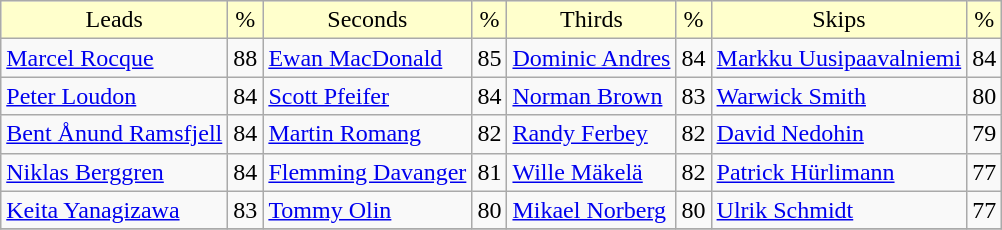<table class="wikitable">
<tr align=center bgcolor="#ffffcc">
<td>Leads</td>
<td>%</td>
<td>Seconds</td>
<td>%</td>
<td>Thirds</td>
<td>%</td>
<td>Skips</td>
<td>%</td>
</tr>
<tr>
<td> <a href='#'>Marcel Rocque</a></td>
<td>88</td>
<td> <a href='#'>Ewan MacDonald</a></td>
<td>85</td>
<td> <a href='#'>Dominic Andres</a></td>
<td>84</td>
<td> <a href='#'>Markku Uusipaavalniemi</a></td>
<td>84</td>
</tr>
<tr>
<td> <a href='#'>Peter Loudon</a></td>
<td>84</td>
<td> <a href='#'>Scott Pfeifer</a></td>
<td>84</td>
<td> <a href='#'>Norman Brown</a></td>
<td>83</td>
<td> <a href='#'>Warwick Smith</a></td>
<td>80</td>
</tr>
<tr>
<td> <a href='#'>Bent Ånund Ramsfjell</a></td>
<td>84</td>
<td> <a href='#'>Martin Romang</a></td>
<td>82</td>
<td> <a href='#'>Randy Ferbey</a></td>
<td>82</td>
<td> <a href='#'>David Nedohin</a></td>
<td>79</td>
</tr>
<tr>
<td> <a href='#'>Niklas Berggren</a></td>
<td>84</td>
<td> <a href='#'>Flemming Davanger</a></td>
<td>81</td>
<td> <a href='#'>Wille Mäkelä</a></td>
<td>82</td>
<td> <a href='#'>Patrick Hürlimann</a></td>
<td>77</td>
</tr>
<tr>
<td> <a href='#'>Keita Yanagizawa</a></td>
<td>83</td>
<td> <a href='#'>Tommy Olin</a></td>
<td>80</td>
<td> <a href='#'>Mikael Norberg</a></td>
<td>80</td>
<td> <a href='#'>Ulrik Schmidt</a></td>
<td>77</td>
</tr>
<tr>
</tr>
</table>
